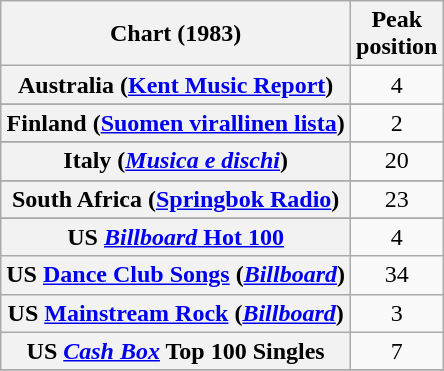<table class="wikitable sortable plainrowheaders" style="text-align:center">
<tr>
<th scope="col">Chart (1983)</th>
<th scope="col">Peak<br>position</th>
</tr>
<tr>
<th scope="row">Australia (<a href='#'>Kent Music Report</a>)</th>
<td>4</td>
</tr>
<tr>
</tr>
<tr>
</tr>
<tr>
<th scope="row">Finland (<a href='#'>Suomen virallinen lista</a>)</th>
<td>2</td>
</tr>
<tr>
</tr>
<tr>
<th scope="row">Italy (<em><a href='#'>Musica e dischi</a></em>)</th>
<td>20</td>
</tr>
<tr>
</tr>
<tr>
</tr>
<tr>
</tr>
<tr>
</tr>
<tr>
<th scope="row">South Africa (<a href='#'>Springbok Radio</a>)</th>
<td>23</td>
</tr>
<tr>
</tr>
<tr>
</tr>
<tr>
</tr>
<tr>
<th scope="row">US <a href='#'><em>Billboard</em> Hot 100</a></th>
<td>4</td>
</tr>
<tr>
<th scope="row">US <a href='#'>Dance Club Songs</a> (<em><a href='#'>Billboard</a></em>)</th>
<td>34</td>
</tr>
<tr>
<th scope="row">US <a href='#'>Mainstream Rock</a> (<em><a href='#'>Billboard</a></em>)</th>
<td>3</td>
</tr>
<tr>
<th scope="row">US <em><a href='#'>Cash Box</a></em> Top 100 Singles</th>
<td>7</td>
</tr>
<tr>
</tr>
</table>
